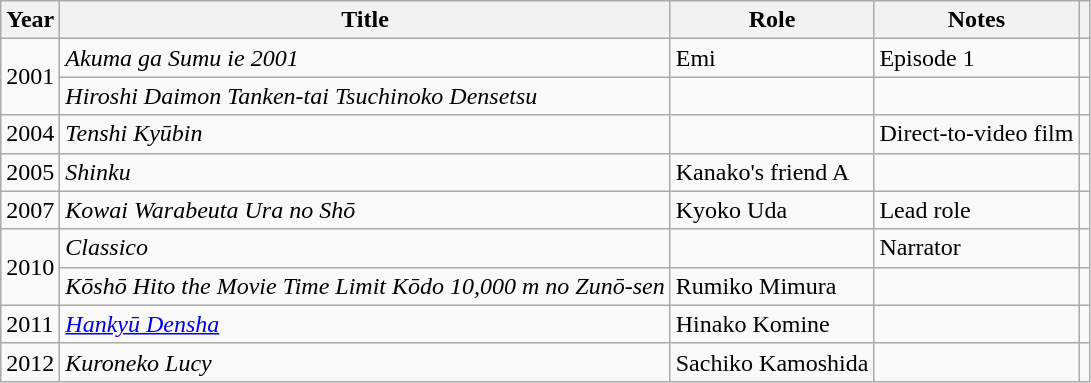<table class="wikitable">
<tr>
<th>Year</th>
<th>Title</th>
<th>Role</th>
<th>Notes</th>
<th></th>
</tr>
<tr>
<td rowspan="2">2001</td>
<td><em>Akuma ga Sumu ie 2001</em></td>
<td>Emi</td>
<td>Episode 1</td>
<td></td>
</tr>
<tr>
<td><em>Hiroshi Daimon Tanken-tai Tsuchinoko Densetsu</em></td>
<td></td>
<td></td>
<td></td>
</tr>
<tr>
<td>2004</td>
<td><em>Tenshi Kyūbin</em></td>
<td></td>
<td>Direct-to-video film</td>
<td></td>
</tr>
<tr>
<td>2005</td>
<td><em>Shinku</em></td>
<td>Kanako's friend A</td>
<td></td>
<td></td>
</tr>
<tr>
<td>2007</td>
<td><em>Kowai Warabeuta Ura no Shō</em></td>
<td>Kyoko Uda</td>
<td>Lead role</td>
<td></td>
</tr>
<tr>
<td rowspan="2">2010</td>
<td><em>Classico</em></td>
<td></td>
<td>Narrator</td>
<td></td>
</tr>
<tr>
<td><em>Kōshō Hito the Movie Time Limit Kōdo 10,000 m no Zunō-sen</em></td>
<td>Rumiko Mimura</td>
<td></td>
<td></td>
</tr>
<tr>
<td>2011</td>
<td><em><a href='#'>Hankyū Densha</a></em></td>
<td>Hinako Komine</td>
<td></td>
<td></td>
</tr>
<tr>
<td>2012</td>
<td><em>Kuroneko Lucy</em></td>
<td>Sachiko Kamoshida</td>
<td></td>
<td></td>
</tr>
</table>
